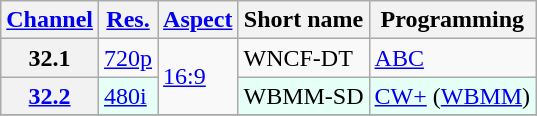<table class="wikitable">
<tr>
<th scope = "col"><a href='#'>Channel</a></th>
<th scope = "col"><a href='#'>Res.</a></th>
<th scope = "col"><a href='#'>Aspect</a></th>
<th scope = "col">Short name</th>
<th scope = "col">Programming</th>
</tr>
<tr>
<th scope = "row">32.1</th>
<td><a href='#'>720p</a></td>
<td rowspan=2><a href='#'>16:9</a></td>
<td>WNCF-DT</td>
<td><a href='#'>ABC</a></td>
</tr>
<tr style="background-color: #E6FFF7;">
<th scope = "row"><a href='#'>32.2</a></th>
<td><a href='#'>480i</a></td>
<td>WBMM-SD</td>
<td><a href='#'>CW+</a> (<a href='#'>WBMM</a>)</td>
</tr>
<tr>
</tr>
</table>
